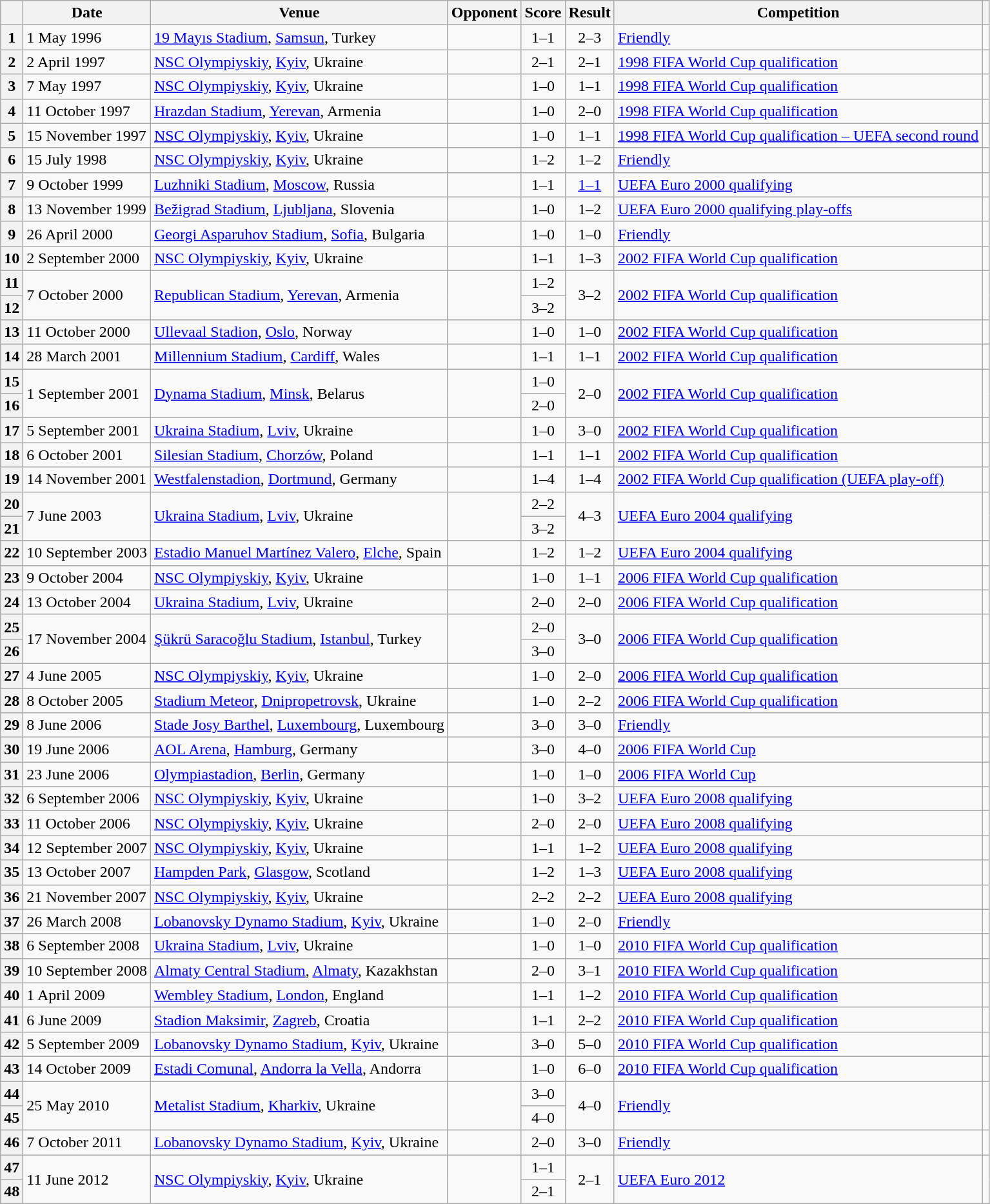<table class="wikitable plainrowheaders sortable">
<tr>
<th scope="col"></th>
<th scope="col" data-sort-type="date">Date</th>
<th scope="col">Venue</th>
<th scope="col">Opponent</th>
<th scope="col">Score</th>
<th scope="col">Result</th>
<th scope="col">Competition</th>
<th scope=col class="unsortable"></th>
</tr>
<tr>
<th scope="row">1</th>
<td>1 May 1996</td>
<td><a href='#'>19 Mayıs Stadium</a>, <a href='#'>Samsun</a>, Turkey</td>
<td></td>
<td style="text-align:center">1–1</td>
<td style="text-align:center">2–3</td>
<td><a href='#'>Friendly</a></td>
<td></td>
</tr>
<tr>
<th scope="row">2</th>
<td>2 April 1997</td>
<td><a href='#'>NSC Olympiyskiy</a>, <a href='#'>Kyiv</a>, Ukraine</td>
<td></td>
<td style="text-align:center">2–1</td>
<td style="text-align:center">2–1</td>
<td><a href='#'>1998 FIFA World Cup qualification</a></td>
<td></td>
</tr>
<tr>
<th scope="row">3</th>
<td>7 May 1997</td>
<td><a href='#'>NSC Olympiyskiy</a>, <a href='#'>Kyiv</a>, Ukraine</td>
<td></td>
<td style="text-align:center">1–0</td>
<td style="text-align:center">1–1</td>
<td><a href='#'>1998 FIFA World Cup qualification</a></td>
<td></td>
</tr>
<tr>
<th scope="row">4</th>
<td>11 October 1997</td>
<td><a href='#'>Hrazdan Stadium</a>, <a href='#'>Yerevan</a>, Armenia</td>
<td></td>
<td style="text-align:center">1–0</td>
<td style="text-align:center">2–0</td>
<td><a href='#'>1998 FIFA World Cup qualification</a></td>
<td></td>
</tr>
<tr>
<th scope="row">5</th>
<td>15 November 1997</td>
<td><a href='#'>NSC Olympiyskiy</a>, <a href='#'>Kyiv</a>, Ukraine</td>
<td></td>
<td style="text-align:center">1–0</td>
<td style="text-align:center">1–1</td>
<td><a href='#'>1998 FIFA World Cup qualification – UEFA second round</a></td>
<td></td>
</tr>
<tr>
<th scope="row">6</th>
<td>15 July 1998</td>
<td><a href='#'>NSC Olympiyskiy</a>, <a href='#'>Kyiv</a>, Ukraine</td>
<td></td>
<td style="text-align:center">1–2</td>
<td style="text-align:center">1–2</td>
<td><a href='#'>Friendly</a></td>
<td></td>
</tr>
<tr>
<th scope="row">7</th>
<td>9 October 1999</td>
<td><a href='#'>Luzhniki Stadium</a>, <a href='#'>Moscow</a>, Russia</td>
<td></td>
<td style="text-align:center">1–1</td>
<td style="text-align:center"><a href='#'>1–1</a></td>
<td><a href='#'>UEFA Euro 2000 qualifying</a></td>
<td></td>
</tr>
<tr>
<th scope="row">8</th>
<td>13 November 1999</td>
<td><a href='#'>Bežigrad Stadium</a>, <a href='#'>Ljubljana</a>, Slovenia</td>
<td></td>
<td style="text-align:center">1–0</td>
<td style="text-align:center">1–2</td>
<td><a href='#'>UEFA Euro 2000 qualifying play-offs</a></td>
<td></td>
</tr>
<tr>
<th scope="row">9</th>
<td>26 April 2000</td>
<td><a href='#'>Georgi Asparuhov Stadium</a>, <a href='#'>Sofia</a>, Bulgaria</td>
<td></td>
<td style="text-align:center">1–0</td>
<td style="text-align:center">1–0</td>
<td><a href='#'>Friendly</a></td>
<td></td>
</tr>
<tr>
<th scope="row">10</th>
<td>2 September 2000</td>
<td><a href='#'>NSC Olympiyskiy</a>, <a href='#'>Kyiv</a>, Ukraine</td>
<td></td>
<td style="text-align:center">1–1</td>
<td style="text-align:center">1–3</td>
<td><a href='#'>2002 FIFA World Cup qualification</a></td>
<td></td>
</tr>
<tr>
<th scope="row">11</th>
<td rowspan="2">7 October 2000</td>
<td rowspan="2"><a href='#'>Republican Stadium</a>, <a href='#'>Yerevan</a>, Armenia</td>
<td rowspan="2"></td>
<td style="text-align:center">1–2</td>
<td rowspan="2" style="text-align:center">3–2</td>
<td rowspan="2"><a href='#'>2002 FIFA World Cup qualification</a></td>
<td rowspan="2"></td>
</tr>
<tr>
<th scope="row">12</th>
<td style="text-align:center">3–2</td>
</tr>
<tr>
<th scope="row">13</th>
<td>11 October 2000</td>
<td><a href='#'>Ullevaal Stadion</a>, <a href='#'>Oslo</a>, Norway</td>
<td></td>
<td style="text-align:center">1–0</td>
<td style="text-align:center">1–0</td>
<td><a href='#'>2002 FIFA World Cup qualification</a></td>
<td></td>
</tr>
<tr>
<th scope="row">14</th>
<td>28 March 2001</td>
<td><a href='#'>Millennium Stadium</a>, <a href='#'>Cardiff</a>, Wales</td>
<td></td>
<td style="text-align:center">1–1</td>
<td style="text-align:center">1–1</td>
<td><a href='#'>2002 FIFA World Cup qualification</a></td>
<td></td>
</tr>
<tr>
<th scope="row">15</th>
<td rowspan="2">1 September 2001</td>
<td rowspan="2"><a href='#'>Dynama Stadium</a>, <a href='#'>Minsk</a>, Belarus</td>
<td rowspan="2"></td>
<td style="text-align:center">1–0</td>
<td rowspan="2" style="text-align:center">2–0</td>
<td rowspan="2"><a href='#'>2002 FIFA World Cup qualification</a></td>
<td rowspan="2"></td>
</tr>
<tr>
<th scope="row">16</th>
<td style="text-align:center">2–0</td>
</tr>
<tr>
<th scope="row">17</th>
<td>5 September 2001</td>
<td><a href='#'>Ukraina Stadium</a>, <a href='#'>Lviv</a>, Ukraine</td>
<td></td>
<td style="text-align:center">1–0</td>
<td style="text-align:center">3–0</td>
<td><a href='#'>2002 FIFA World Cup qualification</a></td>
<td></td>
</tr>
<tr>
<th scope="row">18</th>
<td>6 October 2001</td>
<td><a href='#'>Silesian Stadium</a>, <a href='#'>Chorzów</a>, Poland</td>
<td></td>
<td style="text-align:center">1–1</td>
<td style="text-align:center">1–1</td>
<td><a href='#'>2002 FIFA World Cup qualification</a></td>
<td></td>
</tr>
<tr>
<th scope="row">19</th>
<td>14 November 2001</td>
<td><a href='#'>Westfalenstadion</a>, <a href='#'>Dortmund</a>, Germany</td>
<td></td>
<td style="text-align:center">1–4</td>
<td style="text-align:center">1–4</td>
<td><a href='#'>2002 FIFA World Cup qualification (UEFA play-off)</a></td>
<td></td>
</tr>
<tr>
<th scope="row">20</th>
<td rowspan="2">7 June 2003</td>
<td rowspan="2"><a href='#'>Ukraina Stadium</a>, <a href='#'>Lviv</a>, Ukraine</td>
<td rowspan="2"></td>
<td style="text-align:center">2–2</td>
<td rowspan="2" style="text-align:center">4–3</td>
<td rowspan="2"><a href='#'>UEFA Euro 2004 qualifying</a></td>
<td rowspan="2"></td>
</tr>
<tr>
<th scope="row">21</th>
<td style="text-align:center">3–2</td>
</tr>
<tr>
<th scope="row">22</th>
<td>10 September 2003</td>
<td><a href='#'>Estadio Manuel Martínez Valero</a>, <a href='#'>Elche</a>, Spain</td>
<td></td>
<td style="text-align:center">1–2</td>
<td style="text-align:center">1–2</td>
<td><a href='#'>UEFA Euro 2004 qualifying</a></td>
<td></td>
</tr>
<tr>
<th scope="row">23</th>
<td>9 October 2004</td>
<td><a href='#'>NSC Olympiyskiy</a>, <a href='#'>Kyiv</a>, Ukraine</td>
<td></td>
<td style="text-align:center">1–0</td>
<td style="text-align:center">1–1</td>
<td><a href='#'>2006 FIFA World Cup qualification</a></td>
<td></td>
</tr>
<tr>
<th scope="row">24</th>
<td>13 October 2004</td>
<td><a href='#'>Ukraina Stadium</a>, <a href='#'>Lviv</a>, Ukraine</td>
<td></td>
<td style="text-align:center">2–0</td>
<td style="text-align:center">2–0</td>
<td><a href='#'>2006 FIFA World Cup qualification</a></td>
<td></td>
</tr>
<tr>
<th scope="row">25</th>
<td rowspan="2">17 November 2004</td>
<td rowspan="2"><a href='#'>Şükrü Saracoğlu Stadium</a>, <a href='#'>Istanbul</a>, Turkey</td>
<td rowspan="2"></td>
<td style="text-align:center">2–0</td>
<td rowspan="2" style="text-align:center">3–0</td>
<td rowspan="2"><a href='#'>2006 FIFA World Cup qualification</a></td>
<td rowspan="2"></td>
</tr>
<tr>
<th scope="row">26</th>
<td style="text-align:center">3–0</td>
</tr>
<tr>
<th scope="row">27</th>
<td>4 June 2005</td>
<td><a href='#'>NSC Olympiyskiy</a>, <a href='#'>Kyiv</a>, Ukraine</td>
<td></td>
<td style="text-align:center">1–0</td>
<td style="text-align:center">2–0</td>
<td><a href='#'>2006 FIFA World Cup qualification</a></td>
<td></td>
</tr>
<tr>
<th scope="row">28</th>
<td>8 October 2005</td>
<td><a href='#'>Stadium Meteor</a>, <a href='#'>Dnipropetrovsk</a>, Ukraine</td>
<td></td>
<td style="text-align:center">1–0</td>
<td style="text-align:center">2–2</td>
<td><a href='#'>2006 FIFA World Cup qualification</a></td>
<td></td>
</tr>
<tr>
<th scope="row">29</th>
<td>8 June 2006</td>
<td><a href='#'>Stade Josy Barthel</a>, <a href='#'>Luxembourg</a>, Luxembourg</td>
<td></td>
<td style="text-align:center">3–0</td>
<td style="text-align:center">3–0</td>
<td><a href='#'>Friendly</a></td>
<td></td>
</tr>
<tr>
<th scope="row">30</th>
<td>19 June 2006</td>
<td><a href='#'>AOL Arena</a>, <a href='#'>Hamburg</a>, Germany</td>
<td></td>
<td style="text-align:center">3–0</td>
<td style="text-align:center">4–0</td>
<td><a href='#'>2006 FIFA World Cup</a></td>
<td></td>
</tr>
<tr>
<th scope="row">31</th>
<td>23 June 2006</td>
<td><a href='#'>Olympiastadion</a>, <a href='#'>Berlin</a>, Germany</td>
<td></td>
<td style="text-align:center">1–0</td>
<td style="text-align:center">1–0</td>
<td><a href='#'>2006 FIFA World Cup</a></td>
<td></td>
</tr>
<tr>
<th scope="row">32</th>
<td>6 September 2006</td>
<td><a href='#'>NSC Olympiyskiy</a>, <a href='#'>Kyiv</a>, Ukraine</td>
<td></td>
<td style="text-align:center">1–0</td>
<td style="text-align:center">3–2</td>
<td><a href='#'>UEFA Euro 2008 qualifying</a></td>
<td></td>
</tr>
<tr>
<th scope="row">33</th>
<td>11 October 2006</td>
<td><a href='#'>NSC Olympiyskiy</a>, <a href='#'>Kyiv</a>, Ukraine</td>
<td></td>
<td style="text-align:center">2–0</td>
<td style="text-align:center">2–0</td>
<td><a href='#'>UEFA Euro 2008 qualifying</a></td>
<td></td>
</tr>
<tr>
<th scope="row">34</th>
<td>12 September 2007</td>
<td><a href='#'>NSC Olympiyskiy</a>, <a href='#'>Kyiv</a>, Ukraine</td>
<td></td>
<td style="text-align:center">1–1</td>
<td style="text-align:center">1–2</td>
<td><a href='#'>UEFA Euro 2008 qualifying</a></td>
<td></td>
</tr>
<tr>
<th scope="row">35</th>
<td>13 October 2007</td>
<td><a href='#'>Hampden Park</a>, <a href='#'>Glasgow</a>, Scotland</td>
<td></td>
<td style="text-align:center">1–2</td>
<td style="text-align:center">1–3</td>
<td><a href='#'>UEFA Euro 2008 qualifying</a></td>
<td></td>
</tr>
<tr>
<th scope="row">36</th>
<td>21 November 2007</td>
<td><a href='#'>NSC Olympiyskiy</a>, <a href='#'>Kyiv</a>, Ukraine</td>
<td></td>
<td style="text-align:center">2–2</td>
<td style="text-align:center">2–2</td>
<td><a href='#'>UEFA Euro 2008 qualifying</a></td>
<td></td>
</tr>
<tr>
<th scope="row">37</th>
<td>26 March 2008</td>
<td><a href='#'>Lobanovsky Dynamo Stadium</a>, <a href='#'>Kyiv</a>, Ukraine</td>
<td></td>
<td style="text-align:center">1–0</td>
<td style="text-align:center">2–0</td>
<td><a href='#'>Friendly</a></td>
<td></td>
</tr>
<tr>
<th scope="row">38</th>
<td>6 September 2008</td>
<td><a href='#'>Ukraina Stadium</a>, <a href='#'>Lviv</a>, Ukraine</td>
<td></td>
<td style="text-align:center">1–0</td>
<td style="text-align:center">1–0</td>
<td><a href='#'>2010 FIFA World Cup qualification</a></td>
<td></td>
</tr>
<tr>
<th scope="row">39</th>
<td>10 September 2008</td>
<td><a href='#'>Almaty Central Stadium</a>, <a href='#'>Almaty</a>, Kazakhstan</td>
<td></td>
<td style="text-align:center">2–0</td>
<td style="text-align:center">3–1</td>
<td><a href='#'>2010 FIFA World Cup qualification</a></td>
<td></td>
</tr>
<tr>
<th scope="row">40</th>
<td>1 April 2009</td>
<td><a href='#'>Wembley Stadium</a>, <a href='#'>London</a>, England</td>
<td></td>
<td style="text-align:center">1–1</td>
<td style="text-align:center">1–2</td>
<td><a href='#'>2010 FIFA World Cup qualification</a></td>
<td></td>
</tr>
<tr>
<th scope="row">41</th>
<td>6 June 2009</td>
<td><a href='#'>Stadion Maksimir</a>, <a href='#'>Zagreb</a>, Croatia</td>
<td></td>
<td style="text-align:center">1–1</td>
<td style="text-align:center">2–2</td>
<td><a href='#'>2010 FIFA World Cup qualification</a></td>
<td></td>
</tr>
<tr>
<th scope="row">42</th>
<td>5 September 2009</td>
<td><a href='#'>Lobanovsky Dynamo Stadium</a>, <a href='#'>Kyiv</a>, Ukraine</td>
<td></td>
<td style="text-align:center">3–0</td>
<td style="text-align:center">5–0</td>
<td><a href='#'>2010 FIFA World Cup qualification</a></td>
<td></td>
</tr>
<tr>
<th scope="row">43</th>
<td>14 October 2009</td>
<td><a href='#'>Estadi Comunal</a>, <a href='#'>Andorra la Vella</a>, Andorra</td>
<td></td>
<td style="text-align:center">1–0</td>
<td style="text-align:center">6–0</td>
<td><a href='#'>2010 FIFA World Cup qualification</a></td>
<td></td>
</tr>
<tr>
<th scope="row">44</th>
<td rowspan="2">25 May 2010</td>
<td rowspan="2"><a href='#'>Metalist Stadium</a>, <a href='#'>Kharkiv</a>, Ukraine</td>
<td rowspan="2"></td>
<td style="text-align:center">3–0</td>
<td rowspan="2" style="text-align:center">4–0</td>
<td rowspan="2"><a href='#'>Friendly</a></td>
<td rowspan="2"></td>
</tr>
<tr>
<th scope="row">45</th>
<td style="text-align:center">4–0</td>
</tr>
<tr>
<th scope="row">46</th>
<td>7 October 2011</td>
<td><a href='#'>Lobanovsky Dynamo Stadium</a>, <a href='#'>Kyiv</a>, Ukraine</td>
<td></td>
<td style="text-align:center">2–0</td>
<td style="text-align:center">3–0</td>
<td><a href='#'>Friendly</a></td>
<td></td>
</tr>
<tr>
<th scope="row">47</th>
<td rowspan="2">11 June 2012</td>
<td rowspan="2"><a href='#'>NSC Olympiyskiy</a>, <a href='#'>Kyiv</a>, Ukraine</td>
<td rowspan="2"></td>
<td style="text-align:center">1–1</td>
<td rowspan="2" style="text-align:center">2–1</td>
<td rowspan="2"><a href='#'>UEFA Euro 2012</a></td>
<td rowspan="2"></td>
</tr>
<tr>
<th scope="row">48</th>
<td style="text-align:center">2–1</td>
</tr>
</table>
